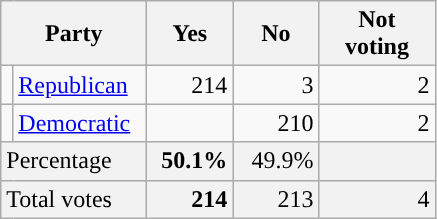<table class="wikitable" style="margin-right: 1em; background: #f9f9f9; text-align: right;">
<tr>
<th colspan="2" scope="col" style="width: 90px">Party</th>
<th scope="col" style="width: 50px">Yes</th>
<th scope="col" style="width: 50px">No</th>
<th scope="col" style="width: 70px">Not voting</th>
</tr>
<tr>
<td scope="row" style="background-color:"></td>
<td scope="row" style="text-align: left;"><a href='#'>Republican</a></td>
<td>214</td>
<td>3</td>
<td>2</td>
</tr>
<tr>
<td scope="row" style="background-color:"></td>
<td scope="row" style="text-align: left;"><a href='#'>Democratic</a></td>
<td></td>
<td>210</td>
<td>2</td>
</tr>
<tr class="tfoot" style="background:#f2f2f2;"|>
<td scope="row" colspan="2" style="text-align:left;">Percentage</td>
<td><strong>50.1%</strong></td>
<td>49.9%</td>
<td></td>
</tr>
<tr class="tfoot" style="background:#f2f2f2;">
<td scope="row" colspan="2" style="text-align:left;">Total votes</td>
<td> <strong>214</strong></td>
<td>213</td>
<td>4</td>
</tr>
</table>
